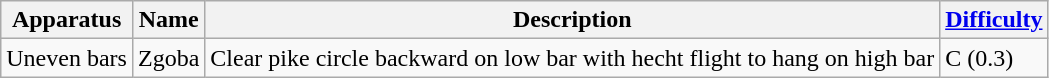<table class="wikitable">
<tr>
<th>Apparatus</th>
<th>Name</th>
<th>Description</th>
<th><a href='#'>Difficulty</a></th>
</tr>
<tr>
<td>Uneven bars</td>
<td>Zgoba</td>
<td>Clear pike circle backward on low bar with hecht flight to hang on high bar</td>
<td>C (0.3)</td>
</tr>
</table>
